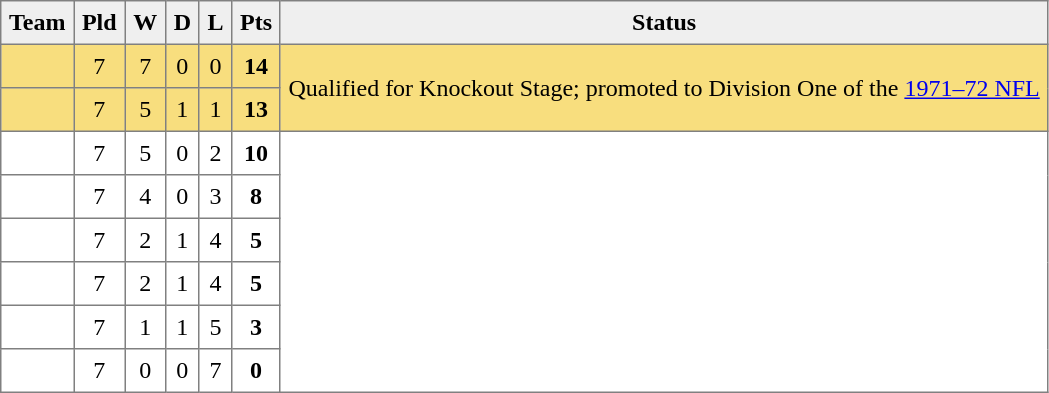<table style=border-collapse:collapse border=1 cellspacing=0 cellpadding=5>
<tr align=center bgcolor=#efefef>
<th>Team</th>
<th>Pld</th>
<th>W</th>
<th>D</th>
<th>L</th>
<th>Pts</th>
<th>Status</th>
</tr>
<tr align=center style="background:#F8DE7E;">
<td style="text-align:left;"> </td>
<td>7</td>
<td>7</td>
<td>0</td>
<td>0</td>
<td><strong>14</strong></td>
<td rowspan=2>Qualified for Knockout Stage; promoted to Division One of the <a href='#'>1971–72 NFL</a></td>
</tr>
<tr align=center style="background:#F8DE7E;">
<td style="text-align:left;"> </td>
<td>7</td>
<td>5</td>
<td>1</td>
<td>1</td>
<td><strong>13</strong></td>
</tr>
<tr align=center style="background:#FFFFFF;">
<td style="text-align:left;"> </td>
<td>7</td>
<td>5</td>
<td>0</td>
<td>2</td>
<td><strong>10</strong></td>
<td rowspan=6></td>
</tr>
<tr align=center style="background:#FFFFFF;">
<td style="text-align:left;"> </td>
<td>7</td>
<td>4</td>
<td>0</td>
<td>3</td>
<td><strong>8</strong></td>
</tr>
<tr align=center style="background:#FFFFFF;">
<td style="text-align:left;"> </td>
<td>7</td>
<td>2</td>
<td>1</td>
<td>4</td>
<td><strong>5</strong></td>
</tr>
<tr align=center style="background:#FFFFFF;">
<td style="text-align:left;"> </td>
<td>7</td>
<td>2</td>
<td>1</td>
<td>4</td>
<td><strong>5</strong></td>
</tr>
<tr align=center style="background:#FFFFFF;">
<td style="text-align:left;"> </td>
<td>7</td>
<td>1</td>
<td>1</td>
<td>5</td>
<td><strong>3</strong></td>
</tr>
<tr align=center style="background:#FFFFFF;">
<td style="text-align:left;"> </td>
<td>7</td>
<td>0</td>
<td>0</td>
<td>7</td>
<td><strong>0</strong></td>
</tr>
</table>
